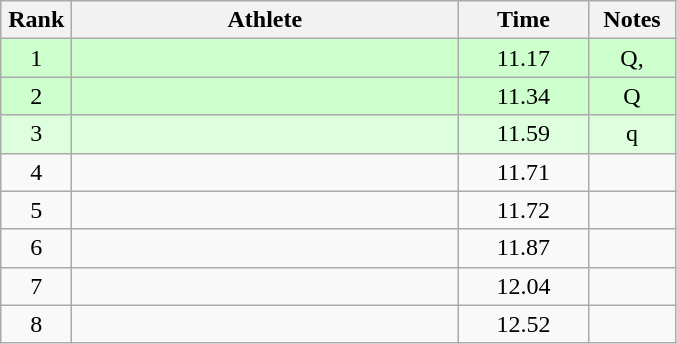<table class="wikitable" style="text-align:center">
<tr>
<th width=40>Rank</th>
<th width=250>Athlete</th>
<th width=80>Time</th>
<th width=50>Notes</th>
</tr>
<tr bgcolor=ccffcc>
<td>1</td>
<td align=left></td>
<td>11.17</td>
<td>Q, </td>
</tr>
<tr bgcolor=ccffcc>
<td>2</td>
<td align=left></td>
<td>11.34</td>
<td>Q</td>
</tr>
<tr bgcolor=ddffdd>
<td>3</td>
<td align=left></td>
<td>11.59</td>
<td>q</td>
</tr>
<tr>
<td>4</td>
<td align=left></td>
<td>11.71</td>
<td></td>
</tr>
<tr>
<td>5</td>
<td align=left></td>
<td>11.72</td>
<td></td>
</tr>
<tr>
<td>6</td>
<td align=left></td>
<td>11.87</td>
<td></td>
</tr>
<tr>
<td>7</td>
<td align=left></td>
<td>12.04</td>
<td></td>
</tr>
<tr>
<td>8</td>
<td align=left></td>
<td>12.52</td>
<td></td>
</tr>
</table>
